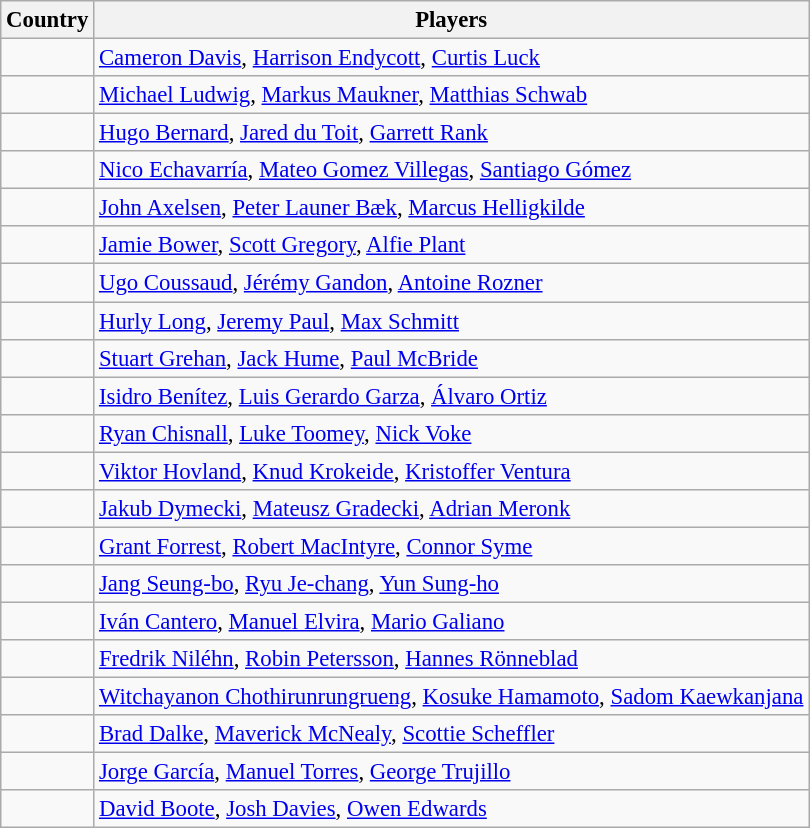<table class="wikitable" style="font-size:95%;">
<tr>
<th>Country</th>
<th>Players</th>
</tr>
<tr>
<td></td>
<td><a href='#'>Cameron Davis</a>, <a href='#'>Harrison Endycott</a>, <a href='#'>Curtis Luck</a></td>
</tr>
<tr>
<td></td>
<td><a href='#'>Michael Ludwig</a>, <a href='#'>Markus Maukner</a>, <a href='#'>Matthias Schwab</a></td>
</tr>
<tr>
<td></td>
<td><a href='#'>Hugo Bernard</a>, <a href='#'>Jared du Toit</a>, <a href='#'>Garrett Rank</a></td>
</tr>
<tr>
<td></td>
<td><a href='#'>Nico Echavarría</a>, <a href='#'>Mateo Gomez Villegas</a>, <a href='#'>Santiago Gómez</a></td>
</tr>
<tr>
<td></td>
<td><a href='#'>John Axelsen</a>, <a href='#'>Peter Launer Bæk</a>, <a href='#'>Marcus Helligkilde</a></td>
</tr>
<tr>
<td></td>
<td><a href='#'>Jamie Bower</a>, <a href='#'>Scott Gregory</a>, <a href='#'>Alfie Plant</a></td>
</tr>
<tr>
<td></td>
<td><a href='#'>Ugo Coussaud</a>, <a href='#'>Jérémy Gandon</a>, <a href='#'>Antoine Rozner</a></td>
</tr>
<tr>
<td></td>
<td><a href='#'>Hurly Long</a>, <a href='#'>Jeremy Paul</a>, <a href='#'>Max Schmitt</a></td>
</tr>
<tr>
<td></td>
<td><a href='#'>Stuart Grehan</a>, <a href='#'>Jack Hume</a>, <a href='#'>Paul McBride</a></td>
</tr>
<tr>
<td></td>
<td><a href='#'>Isidro Benítez</a>, <a href='#'>Luis Gerardo Garza</a>, <a href='#'>Álvaro Ortiz</a></td>
</tr>
<tr>
<td></td>
<td><a href='#'>Ryan Chisnall</a>, <a href='#'>Luke Toomey</a>, <a href='#'>Nick Voke</a></td>
</tr>
<tr>
<td></td>
<td><a href='#'>Viktor Hovland</a>, <a href='#'>Knud Krokeide</a>, <a href='#'>Kristoffer Ventura</a></td>
</tr>
<tr>
<td></td>
<td><a href='#'>Jakub Dymecki</a>, <a href='#'>Mateusz Gradecki</a>, <a href='#'>Adrian Meronk</a></td>
</tr>
<tr>
<td></td>
<td><a href='#'>Grant Forrest</a>, <a href='#'>Robert MacIntyre</a>, <a href='#'>Connor Syme</a></td>
</tr>
<tr>
<td></td>
<td><a href='#'>Jang Seung-bo</a>, <a href='#'>Ryu Je-chang</a>, <a href='#'>Yun Sung-ho</a></td>
</tr>
<tr>
<td></td>
<td><a href='#'>Iván Cantero</a>, <a href='#'>Manuel Elvira</a>, <a href='#'>Mario Galiano</a></td>
</tr>
<tr>
<td></td>
<td><a href='#'>Fredrik Niléhn</a>, <a href='#'>Robin Petersson</a>, <a href='#'>Hannes Rönneblad</a></td>
</tr>
<tr>
<td></td>
<td><a href='#'>Witchayanon Chothirunrungrueng</a>, <a href='#'>Kosuke Hamamoto</a>, <a href='#'>Sadom Kaewkanjana</a></td>
</tr>
<tr>
<td></td>
<td><a href='#'>Brad Dalke</a>, <a href='#'>Maverick McNealy</a>, <a href='#'>Scottie Scheffler</a></td>
</tr>
<tr>
<td></td>
<td><a href='#'>Jorge García</a>, <a href='#'>Manuel Torres</a>, <a href='#'>George Trujillo</a></td>
</tr>
<tr>
<td></td>
<td><a href='#'>David Boote</a>, <a href='#'>Josh Davies</a>, <a href='#'>Owen Edwards</a></td>
</tr>
</table>
